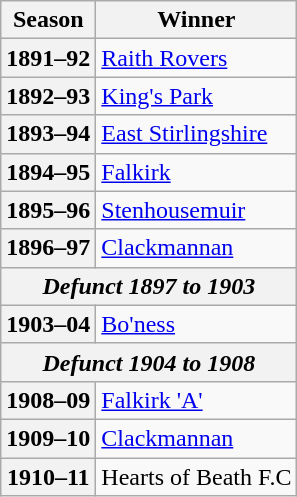<table class="wikitable plainrowheaders sortable">
<tr>
<th scope=col>Season</th>
<th scope=col>Winner</th>
</tr>
<tr>
<th scope=row>1891–92</th>
<td><a href='#'>Raith Rovers</a></td>
</tr>
<tr>
<th scope=row>1892–93</th>
<td><a href='#'>King's Park</a></td>
</tr>
<tr>
<th scope=row>1893–94</th>
<td><a href='#'>East Stirlingshire</a></td>
</tr>
<tr>
<th scope=row>1894–95</th>
<td><a href='#'>Falkirk</a></td>
</tr>
<tr>
<th scope=row>1895–96</th>
<td><a href='#'>Stenhousemuir</a></td>
</tr>
<tr>
<th scope=row>1896–97</th>
<td><a href='#'>Clackmannan</a></td>
</tr>
<tr>
<th scope=row colspan=2><em>Defunct 1897 to 1903</em></th>
</tr>
<tr>
<th scope=row>1903–04</th>
<td><a href='#'>Bo'ness</a></td>
</tr>
<tr>
<th scope=row colspan=2><em>Defunct 1904 to 1908</em></th>
</tr>
<tr>
<th scope=row>1908–09</th>
<td><a href='#'>Falkirk 'A'</a></td>
</tr>
<tr>
<th scope=row>1909–10</th>
<td><a href='#'>Clackmannan</a></td>
</tr>
<tr>
<th scope=row>1910–11</th>
<td>Hearts of Beath F.C</td>
</tr>
</table>
